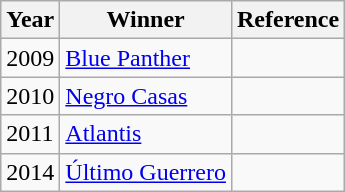<table class="wikitable">
<tr>
<th>Year</th>
<th>Winner</th>
<th>Reference</th>
</tr>
<tr>
<td>2009</td>
<td><a href='#'>Blue Panther</a></td>
<td></td>
</tr>
<tr>
<td>2010</td>
<td><a href='#'>Negro Casas</a></td>
<td></td>
</tr>
<tr>
<td>2011</td>
<td><a href='#'>Atlantis</a></td>
<td></td>
</tr>
<tr>
<td>2014</td>
<td><a href='#'>Último Guerrero</a></td>
<td></td>
</tr>
</table>
